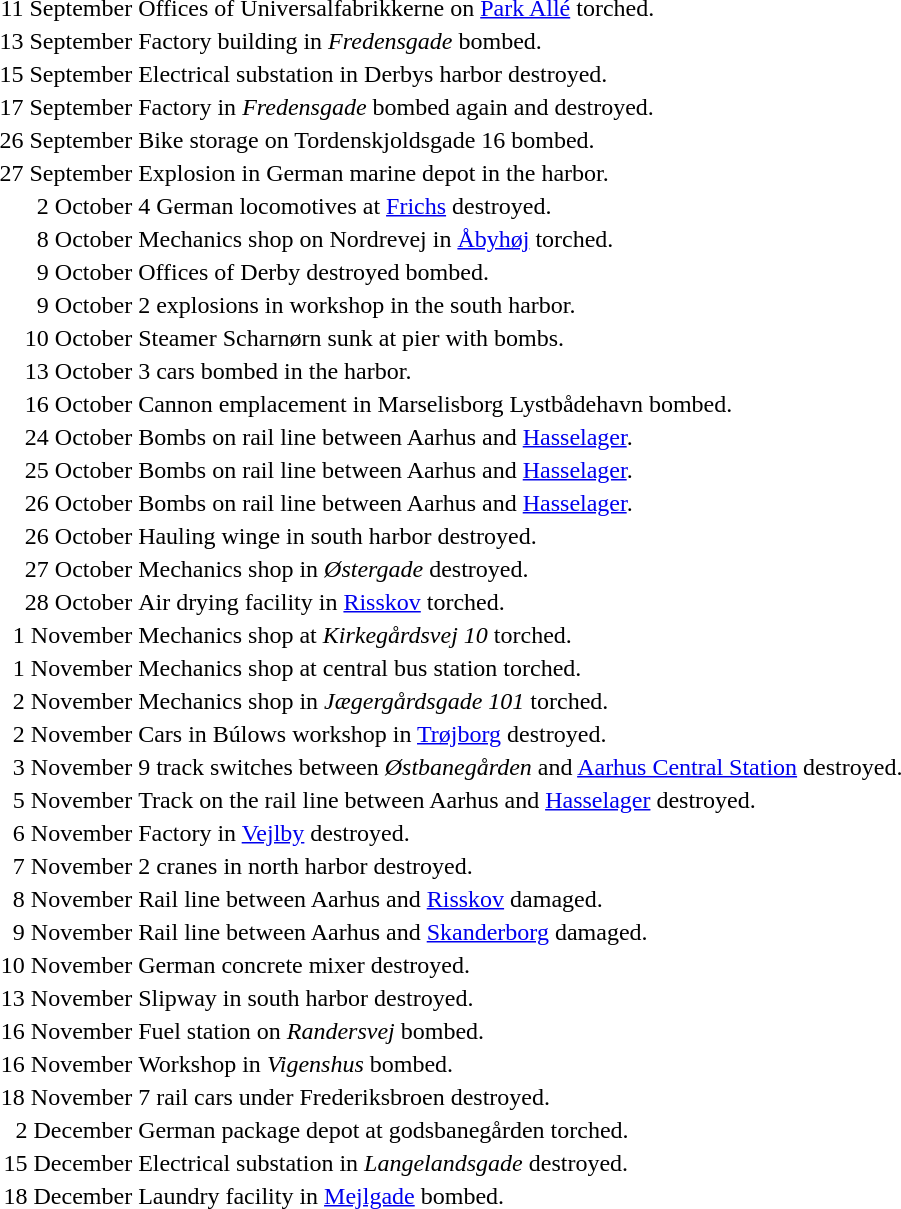<table>
<tr>
<td align="right">11 September</td>
<td>Offices of Universalfabrikkerne on <a href='#'>Park Allé</a> torched.</td>
</tr>
<tr>
<td align="right">13 September</td>
<td>Factory building in <em>Fredensgade</em> bombed.</td>
</tr>
<tr>
<td align="right">15 September</td>
<td>Electrical substation in Derbys harbor destroyed.</td>
</tr>
<tr>
<td align="right">17 September</td>
<td>Factory in <em>Fredensgade</em> bombed again and destroyed.</td>
</tr>
<tr>
<td align="right">26 September</td>
<td>Bike storage on Tordenskjoldsgade 16 bombed.</td>
</tr>
<tr>
<td align="right">27 September</td>
<td>Explosion in German marine depot in the harbor.</td>
</tr>
<tr>
<td align="right">2 October</td>
<td>4 German locomotives at <a href='#'>Frichs</a> destroyed.</td>
</tr>
<tr>
<td align="right">8 October</td>
<td>Mechanics shop on Nordrevej in <a href='#'>Åbyhøj</a> torched.</td>
</tr>
<tr>
<td align="right">9 October</td>
<td>Offices of Derby destroyed bombed.</td>
</tr>
<tr>
<td align="right">9 October</td>
<td>2 explosions in workshop in the south harbor.</td>
</tr>
<tr>
<td align="right">10 October</td>
<td>Steamer Scharnørn sunk at pier with bombs.</td>
</tr>
<tr>
<td align="right">13 October</td>
<td>3 cars bombed in the harbor.</td>
</tr>
<tr>
<td align="right">16 October</td>
<td>Cannon emplacement in Marselisborg Lystbådehavn bombed.</td>
</tr>
<tr>
<td align="right">24 October</td>
<td>Bombs on rail line between Aarhus and <a href='#'>Hasselager</a>.</td>
</tr>
<tr>
<td align="right">25 October</td>
<td>Bombs  on rail line between Aarhus and <a href='#'>Hasselager</a>.</td>
</tr>
<tr>
<td align="right">26 October</td>
<td>Bombs  on rail line between Aarhus and <a href='#'>Hasselager</a>.</td>
</tr>
<tr>
<td align="right">26 October</td>
<td>Hauling winge in south harbor destroyed.</td>
</tr>
<tr>
<td align="right">27 October</td>
<td>Mechanics shop in <em>Østergade</em> destroyed.</td>
</tr>
<tr>
<td align="right">28 October</td>
<td>Air drying facility in <a href='#'>Risskov</a> torched.</td>
</tr>
<tr>
<td align="right">1 November</td>
<td>Mechanics shop at <em>Kirkegårdsvej 10</em> torched.</td>
</tr>
<tr>
<td align="right">1 November</td>
<td>Mechanics shop at central bus station torched.</td>
</tr>
<tr>
<td align="right">2 November</td>
<td>Mechanics shop in <em>Jægergårdsgade 101</em> torched.</td>
</tr>
<tr>
<td align="right">2 November</td>
<td>Cars in Búlows workshop in <a href='#'>Trøjborg</a> destroyed.</td>
</tr>
<tr>
<td align="right">3 November</td>
<td>9 track switches between <em>Østbanegården</em> and <a href='#'>Aarhus Central Station</a> destroyed.</td>
</tr>
<tr>
<td align="right">5 November</td>
<td>Track on the rail line between Aarhus and <a href='#'>Hasselager</a> destroyed.</td>
</tr>
<tr>
<td align="right">6 November</td>
<td>Factory in <a href='#'>Vejlby</a> destroyed.</td>
</tr>
<tr>
<td align="right">7 November</td>
<td>2 cranes in north harbor destroyed.</td>
</tr>
<tr>
<td align="right">8 November</td>
<td>Rail line between Aarhus and <a href='#'>Risskov</a> damaged.</td>
</tr>
<tr>
<td align="right">9 November</td>
<td>Rail line between Aarhus and <a href='#'>Skanderborg</a> damaged.</td>
</tr>
<tr>
<td align="right">10 November</td>
<td>German concrete mixer destroyed.</td>
</tr>
<tr>
<td align="right">13 November</td>
<td>Slipway in south harbor destroyed.</td>
</tr>
<tr>
<td align="right">16 November</td>
<td>Fuel station on <em>Randersvej</em> bombed.</td>
</tr>
<tr>
<td align="right">16 November</td>
<td>Workshop in <em>Vigenshus</em> bombed.</td>
</tr>
<tr>
<td align="right">18 November</td>
<td>7 rail cars under Frederiksbroen destroyed.</td>
</tr>
<tr>
<td align="right">2 December</td>
<td>German package depot at godsbanegården torched.</td>
</tr>
<tr>
<td align="right">15 December</td>
<td>Electrical substation in <em>Langelandsgade</em> destroyed.</td>
</tr>
<tr>
<td align="right">18 December</td>
<td>Laundry facility in <a href='#'>Mejlgade</a> bombed.</td>
</tr>
</table>
